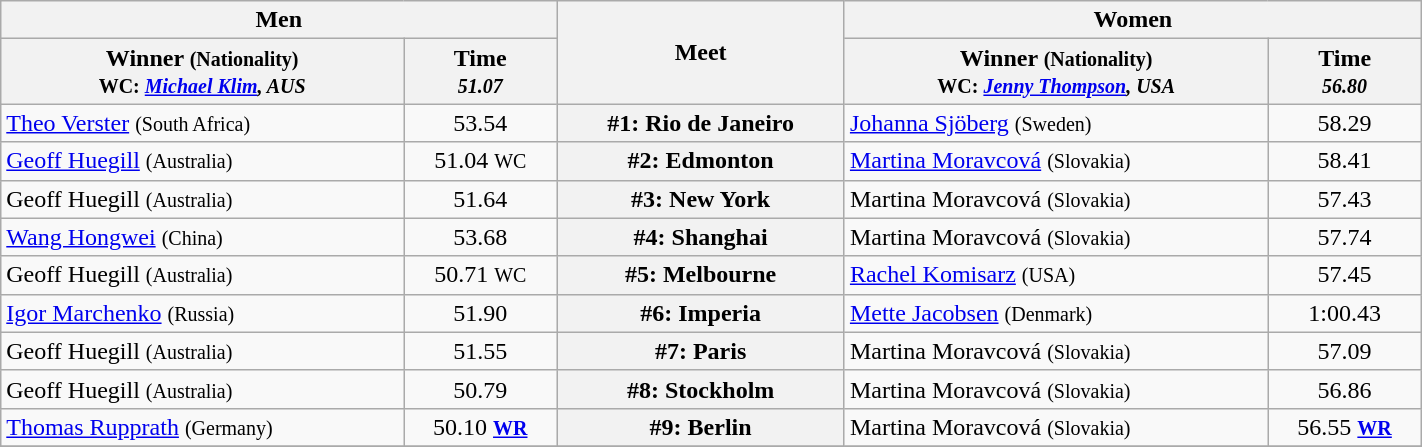<table class=wikitable width="75%">
<tr>
<th colspan="2">Men</th>
<th rowspan="2">Meet</th>
<th colspan="2">Women</th>
</tr>
<tr>
<th>Winner <small>(Nationality)<br> WC: <em><a href='#'>Michael Klim</a>, AUS</em> </small></th>
<th>Time <small><br> <em>51.07</em> </small></th>
<th>Winner <small>(Nationality)<br> WC: <em><a href='#'>Jenny Thompson</a>, USA</em> </small></th>
<th>Time <small><br> <em>56.80</em> </small></th>
</tr>
<tr>
<td> <a href='#'>Theo Verster</a> <small>(South Africa)</small></td>
<td align=center>53.54</td>
<th>#1: Rio de Janeiro</th>
<td> <a href='#'>Johanna Sjöberg</a> <small>(Sweden)</small></td>
<td align=center>58.29</td>
</tr>
<tr>
<td> <a href='#'>Geoff Huegill</a> <small>(Australia)</small></td>
<td align=center>51.04 <small>WC</small></td>
<th>#2: Edmonton</th>
<td> <a href='#'>Martina Moravcová</a> <small>(Slovakia)</small></td>
<td align=center>58.41</td>
</tr>
<tr>
<td> Geoff Huegill <small>(Australia)</small></td>
<td align=center>51.64</td>
<th>#3: New York</th>
<td> Martina Moravcová <small>(Slovakia)</small></td>
<td align=center>57.43</td>
</tr>
<tr>
<td> <a href='#'>Wang Hongwei</a> <small>(China)</small></td>
<td align=center>53.68</td>
<th>#4: Shanghai</th>
<td> Martina Moravcová <small>(Slovakia)</small></td>
<td align=center>57.74</td>
</tr>
<tr>
<td> Geoff Huegill <small>(Australia)</small></td>
<td align=center>50.71 <small>WC</small></td>
<th>#5: Melbourne</th>
<td> <a href='#'>Rachel Komisarz</a> <small>(USA)</small></td>
<td align=center>57.45</td>
</tr>
<tr>
<td> <a href='#'>Igor Marchenko</a> <small>(Russia)</small></td>
<td align=center>51.90</td>
<th>#6: Imperia</th>
<td> <a href='#'>Mette Jacobsen</a> <small>(Denmark)</small></td>
<td align=center>1:00.43</td>
</tr>
<tr>
<td> Geoff Huegill <small>(Australia)</small></td>
<td align=center>51.55</td>
<th>#7: Paris</th>
<td> Martina Moravcová <small>(Slovakia)</small></td>
<td align=center>57.09</td>
</tr>
<tr>
<td> Geoff Huegill <small>(Australia)</small></td>
<td align=center>50.79</td>
<th>#8: Stockholm</th>
<td> Martina Moravcová <small>(Slovakia)</small></td>
<td align=center>56.86</td>
</tr>
<tr>
<td> <a href='#'>Thomas Rupprath</a> <small>(Germany)</small></td>
<td align=center>50.10 <small><strong><a href='#'>WR</a></strong></small></td>
<th>#9: Berlin</th>
<td> Martina Moravcová <small>(Slovakia)</small></td>
<td align=center>56.55 <small><strong><a href='#'>WR</a></strong></small></td>
</tr>
<tr>
</tr>
</table>
